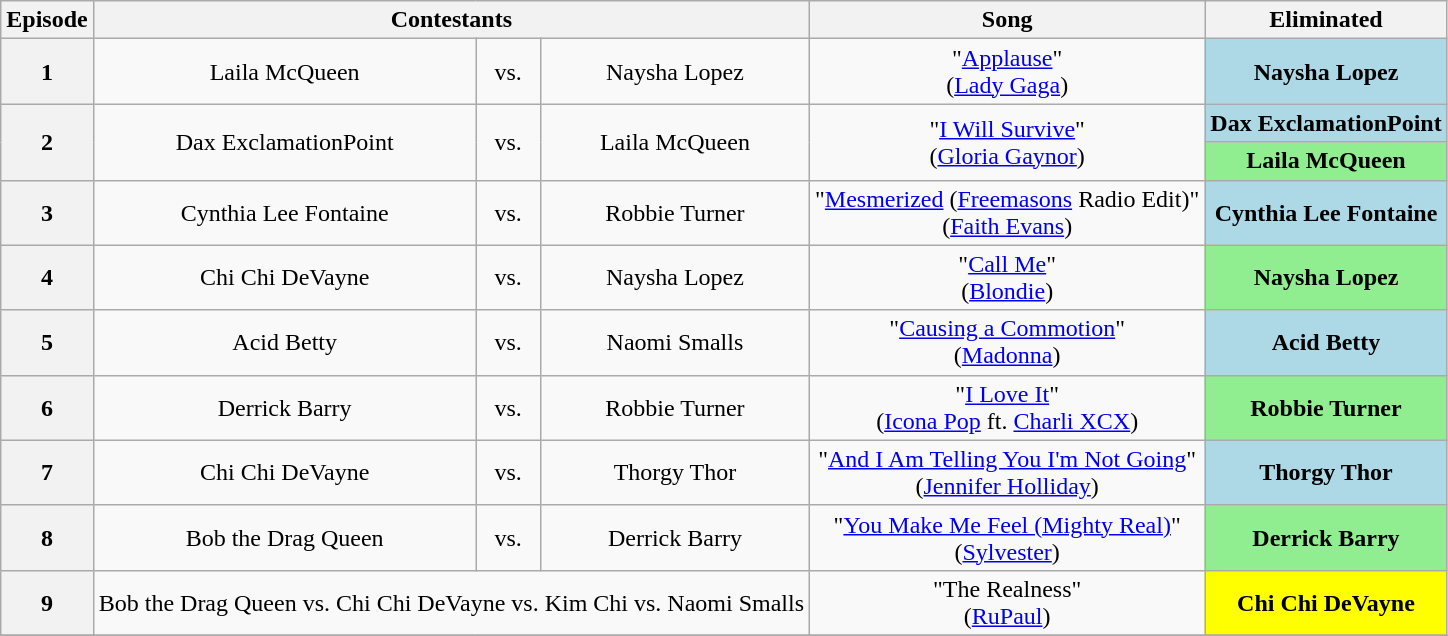<table class="wikitable" style="text-align:center">
<tr>
<th scope="col">Episode</th>
<th scope="col" colspan="3">Contestants</th>
<th scope="col">Song</th>
<th scope="col">Eliminated</th>
</tr>
<tr>
<th scope="row">1</th>
<td>Laila McQueen</td>
<td>vs.</td>
<td>Naysha Lopez</td>
<td>"<a href='#'>Applause</a>"<br>(<a href='#'>Lady Gaga</a>)</td>
<td bgcolor="lightblue"><strong>Naysha Lopez</strong></td>
</tr>
<tr>
<th rowspan="2" scope="row">2</th>
<td rowspan="2" nowrap>Dax ExclamationPoint</td>
<td rowspan="2">vs.</td>
<td rowspan="2" nowrap>Laila McQueen</td>
<td rowspan="2">"<a href='#'>I Will Survive</a>"<br>(<a href='#'>Gloria Gaynor</a>)</td>
<td nowrap bgcolor="lightblue"><strong>Dax ExclamationPoint</strong></td>
</tr>
<tr>
<td bgcolor="lightgreen"><strong>Laila McQueen</strong></td>
</tr>
<tr>
<th scope="row">3</th>
<td>Cynthia Lee Fontaine</td>
<td>vs.</td>
<td>Robbie Turner</td>
<td nowrap>"<a href='#'>Mesmerized</a> (<a href='#'>Freemasons</a> Radio Edit)"<br>(<a href='#'>Faith Evans</a>)</td>
<td bgcolor="lightblue"><strong>Cynthia Lee Fontaine</strong></td>
</tr>
<tr>
<th scope="row">4</th>
<td>Chi Chi DeVayne</td>
<td>vs.</td>
<td>Naysha Lopez</td>
<td>"<a href='#'>Call Me</a>"<br>(<a href='#'>Blondie</a>)</td>
<td bgcolor="lightgreen"><strong>Naysha Lopez</strong></td>
</tr>
<tr>
<th scope="row">5</th>
<td>Acid Betty</td>
<td>vs.</td>
<td>Naomi Smalls</td>
<td>"<a href='#'>Causing a Commotion</a>"<br>(<a href='#'>Madonna</a>)</td>
<td bgcolor="lightblue"><strong>Acid Betty</strong></td>
</tr>
<tr>
<th scope="row">6</th>
<td>Derrick Barry</td>
<td>vs.</td>
<td>Robbie Turner</td>
<td>"<a href='#'>I Love It</a>"<br>(<a href='#'>Icona Pop</a> ft. <a href='#'>Charli XCX</a>)</td>
<td bgcolor="lightgreen"><strong>Robbie Turner</strong></td>
</tr>
<tr>
<th scope="row">7</th>
<td>Chi Chi DeVayne</td>
<td>vs.</td>
<td>Thorgy Thor</td>
<td>"<a href='#'>And I Am Telling You I'm Not Going</a>"<br>(<a href='#'>Jennifer Holliday</a>)</td>
<td bgcolor="lightblue"><strong>Thorgy Thor</strong></td>
</tr>
<tr>
<th scope="row">8</th>
<td>Bob the Drag Queen</td>
<td>vs.</td>
<td>Derrick Barry</td>
<td>"<a href='#'>You Make Me Feel (Mighty Real)</a>"<br>(<a href='#'>Sylvester</a>)</td>
<td bgcolor="lightgreen"><strong>Derrick Barry</strong></td>
</tr>
<tr>
<th scope="row">9</th>
<td colspan="3">Bob the Drag Queen vs. Chi Chi DeVayne vs. Kim Chi vs. Naomi Smalls</td>
<td>"The Realness"<br>(<a href='#'>RuPaul</a>)</td>
<td bgcolor="yellow"><strong>Chi Chi DeVayne</strong></td>
</tr>
<tr>
</tr>
</table>
